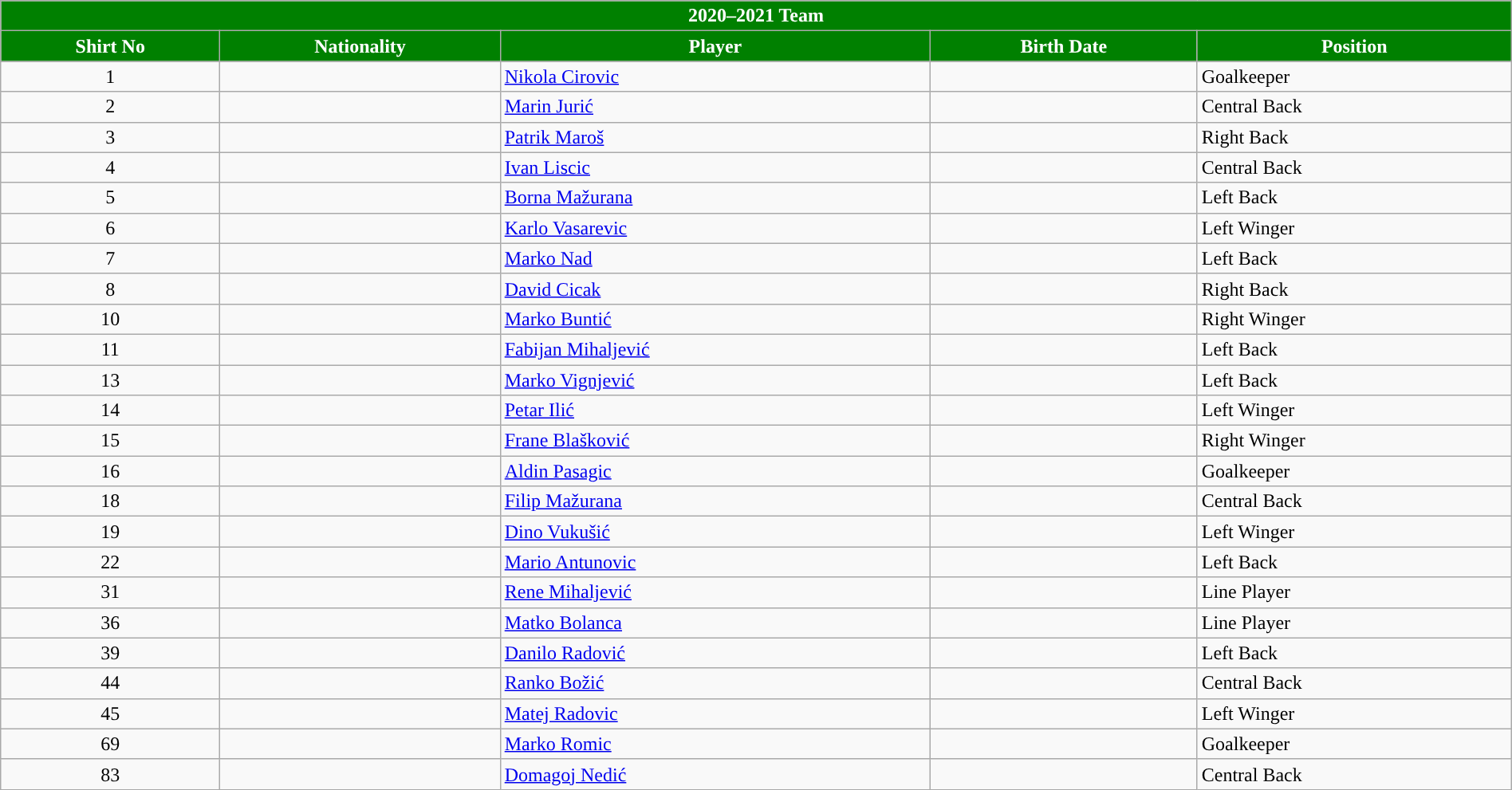<table class="wikitable collapsible collapsed" style="width:100%">
<tr>
<th colspan=5 style="background-color:#008000;color:#FFFFFF;text-align:center;"><strong>2020–2021 Team</strong></th>
</tr>
<tr>
<th style="color:#FFFFFF; background:#008000">Shirt No</th>
<th style="color:#FFFFFF; background:#008000">Nationality</th>
<th style="color:#FFFFFF; background:#008000">Player</th>
<th style="color:#FFFFFF; background:#008000">Birth Date</th>
<th style="color:#FFFFFF; background:#008000">Position</th>
</tr>
<tr>
<td align=center>1</td>
<td></td>
<td><a href='#'>Nikola Cirovic</a></td>
<td></td>
<td>Goalkeeper</td>
</tr>
<tr>
<td align=center>2</td>
<td></td>
<td><a href='#'>Marin Jurić</a></td>
<td></td>
<td>Central Back</td>
</tr>
<tr>
<td align=center>3</td>
<td></td>
<td><a href='#'>Patrik Maroš</a></td>
<td></td>
<td>Right Back</td>
</tr>
<tr>
<td align=center>4</td>
<td></td>
<td><a href='#'>Ivan Liscic</a></td>
<td></td>
<td>Central Back</td>
</tr>
<tr>
<td align=center>5</td>
<td></td>
<td><a href='#'>Borna Mažurana</a></td>
<td></td>
<td>Left Back</td>
</tr>
<tr>
<td align=center>6</td>
<td></td>
<td><a href='#'>Karlo Vasarevic</a></td>
<td></td>
<td>Left Winger</td>
</tr>
<tr>
<td align=center>7</td>
<td></td>
<td><a href='#'>Marko Nad</a></td>
<td></td>
<td>Left Back</td>
</tr>
<tr>
<td align=center>8</td>
<td></td>
<td><a href='#'>David Cicak</a></td>
<td></td>
<td>Right Back</td>
</tr>
<tr>
<td align=center>10</td>
<td></td>
<td><a href='#'>Marko Buntić</a></td>
<td></td>
<td>Right Winger</td>
</tr>
<tr>
<td align=center>11</td>
<td></td>
<td><a href='#'>Fabijan Mihaljević</a></td>
<td></td>
<td>Left Back</td>
</tr>
<tr>
<td align=center>13</td>
<td></td>
<td><a href='#'>Marko Vignjević</a></td>
<td></td>
<td>Left Back</td>
</tr>
<tr>
<td align=center>14</td>
<td></td>
<td><a href='#'>Petar Ilić</a></td>
<td></td>
<td>Left Winger</td>
</tr>
<tr>
<td align=center>15</td>
<td></td>
<td><a href='#'>Frane Blašković</a></td>
<td></td>
<td>Right Winger</td>
</tr>
<tr>
<td align=center>16</td>
<td></td>
<td><a href='#'>Aldin Pasagic</a></td>
<td></td>
<td>Goalkeeper</td>
</tr>
<tr>
<td align=center>18</td>
<td></td>
<td><a href='#'>Filip Mažurana</a></td>
<td></td>
<td>Central Back</td>
</tr>
<tr>
<td align=center>19</td>
<td></td>
<td><a href='#'>Dino Vukušić</a></td>
<td></td>
<td>Left Winger</td>
</tr>
<tr>
<td align=center>22</td>
<td></td>
<td><a href='#'>Mario Antunovic</a></td>
<td></td>
<td>Left Back</td>
</tr>
<tr>
<td align=center>31</td>
<td></td>
<td><a href='#'>Rene Mihaljević</a></td>
<td></td>
<td>Line Player</td>
</tr>
<tr>
<td align=center>36</td>
<td></td>
<td><a href='#'>Matko Bolanca</a></td>
<td></td>
<td>Line Player</td>
</tr>
<tr>
<td align=center>39</td>
<td></td>
<td><a href='#'>Danilo Radović</a></td>
<td></td>
<td>Left Back</td>
</tr>
<tr>
<td align=center>44</td>
<td></td>
<td><a href='#'>Ranko Božić</a></td>
<td></td>
<td>Central Back</td>
</tr>
<tr>
<td align=center>45</td>
<td></td>
<td><a href='#'>Matej Radovic</a></td>
<td></td>
<td>Left Winger</td>
</tr>
<tr>
<td align=center>69</td>
<td></td>
<td><a href='#'>Marko Romic</a></td>
<td></td>
<td>Goalkeeper</td>
</tr>
<tr>
<td align=center>83</td>
<td></td>
<td><a href='#'>Domagoj Nedić</a></td>
<td></td>
<td>Central Back</td>
</tr>
</table>
